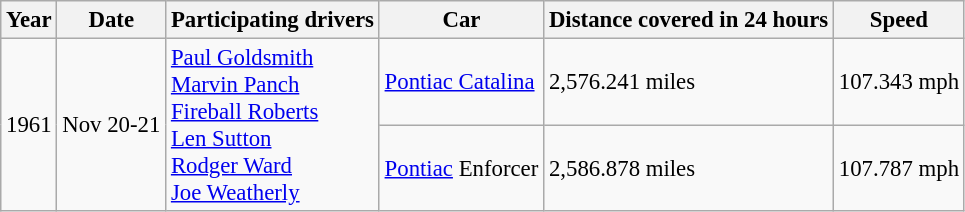<table class="wikitable" style="font-size: 95%;">
<tr>
<th>Year</th>
<th>Date</th>
<th>Participating drivers</th>
<th>Car</th>
<th>Distance covered in 24 hours</th>
<th>Speed</th>
</tr>
<tr>
<td rowspan="2">1961</td>
<td rowspan="2">Nov 20-21</td>
<td rowspan="2"> <a href='#'>Paul Goldsmith</a><br> <a href='#'>Marvin Panch</a><br> <a href='#'>Fireball Roberts</a><br> <a href='#'>Len Sutton</a><br> <a href='#'>Rodger Ward</a><br> <a href='#'>Joe Weatherly</a></td>
<td><a href='#'>Pontiac Catalina</a></td>
<td>2,576.241 miles</td>
<td>107.343 mph</td>
</tr>
<tr>
<td><a href='#'>Pontiac</a> Enforcer</td>
<td>2,586.878 miles</td>
<td>107.787 mph</td>
</tr>
</table>
